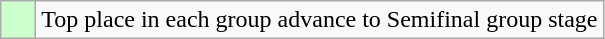<table class="wikitable">
<tr>
<td style="background:#cfc;">    </td>
<td>Top place in each group advance to Semifinal group stage</td>
</tr>
</table>
